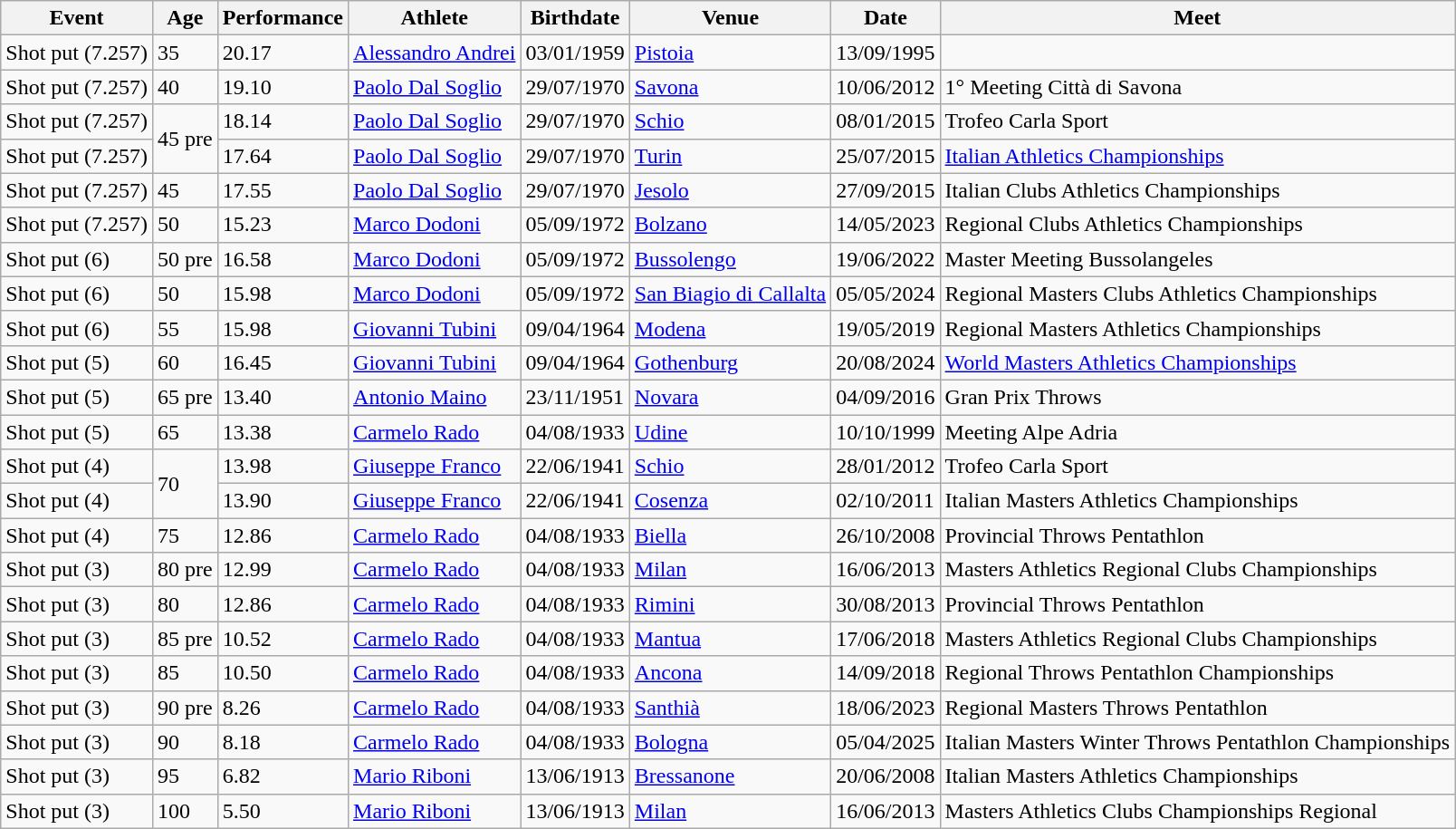<table class="wikitable" width= style="font-size:90%; text-align:center">
<tr>
<th>Event</th>
<th>Age</th>
<th>Performance</th>
<th>Athlete</th>
<th>Birthdate</th>
<th>Venue</th>
<th>Date</th>
<th>Meet</th>
</tr>
<tr>
<td>Shot put (7.257)</td>
<td>35</td>
<td>20.17</td>
<td align=left><a href='#'>Alessandro Andrei</a></td>
<td>03/01/1959</td>
<td align=left><a href='#'>Pistoia</a></td>
<td>13/09/1995</td>
<td></td>
</tr>
<tr>
<td>Shot put (7.257)</td>
<td>40</td>
<td>19.10</td>
<td align=left><a href='#'>Paolo Dal Soglio</a></td>
<td>29/07/1970</td>
<td align=left><a href='#'>Savona</a></td>
<td>10/06/2012</td>
<td>1° Meeting Città di Savona</td>
</tr>
<tr>
<td>Shot put (7.257)</td>
<td rowspan=2>45 pre</td>
<td>18.14 </td>
<td align=left><a href='#'>Paolo Dal Soglio</a></td>
<td>29/07/1970</td>
<td align=left><a href='#'>Schio</a></td>
<td>08/01/2015</td>
<td>Trofeo Carla Sport</td>
</tr>
<tr>
<td>Shot put (7.257)</td>
<td>17.64</td>
<td align=left><a href='#'>Paolo Dal Soglio</a></td>
<td>29/07/1970</td>
<td align=left><a href='#'>Turin</a></td>
<td>25/07/2015</td>
<td><a href='#'>Italian Athletics Championships</a></td>
</tr>
<tr>
<td>Shot put (7.257)</td>
<td>45</td>
<td>17.55</td>
<td align=left><a href='#'>Paolo Dal Soglio</a></td>
<td>29/07/1970</td>
<td align=left><a href='#'>Jesolo</a></td>
<td>27/09/2015</td>
<td>Italian Clubs Athletics Championships</td>
</tr>
<tr>
<td>Shot put (7.257)</td>
<td>50</td>
<td>15.23</td>
<td align=left><a href='#'>Marco Dodoni</a></td>
<td>05/09/1972</td>
<td align=left><a href='#'>Bolzano</a></td>
<td>14/05/2023</td>
<td>Regional Clubs Athletics Championships</td>
</tr>
<tr>
<td>Shot put (6)</td>
<td>50 pre</td>
<td>16.58</td>
<td align=left><a href='#'>Marco Dodoni</a></td>
<td>05/09/1972</td>
<td align=left><a href='#'>Bussolengo</a></td>
<td>19/06/2022</td>
<td>Master Meeting Bussolangeles</td>
</tr>
<tr>
<td>Shot put (6)</td>
<td>50</td>
<td>15.98</td>
<td align=left><a href='#'>Marco Dodoni</a></td>
<td>05/09/1972</td>
<td align=left><a href='#'>San Biagio di Callalta</a></td>
<td>05/05/2024</td>
<td>Regional Masters Clubs Athletics Championships</td>
</tr>
<tr>
<td>Shot put (6)</td>
<td>55</td>
<td>15.98</td>
<td align=left><a href='#'>Giovanni Tubini</a></td>
<td>09/04/1964</td>
<td align=left><a href='#'>Modena</a></td>
<td>19/05/2019</td>
<td>Regional Masters Athletics Championships</td>
</tr>
<tr>
<td>Shot put (5)</td>
<td>60</td>
<td>16.45</td>
<td align=left><a href='#'>Giovanni Tubini</a></td>
<td>09/04/1964</td>
<td align=left><a href='#'>Gothenburg</a></td>
<td>20/08/2024</td>
<td><a href='#'>World Masters Athletics Championships</a></td>
</tr>
<tr>
<td>Shot put (5)</td>
<td>65 pre</td>
<td>13.40</td>
<td align=left><a href='#'>Antonio Maino</a></td>
<td>23/11/1951</td>
<td align=left><a href='#'>Novara</a></td>
<td>04/09/2016</td>
<td>Gran Prix Throws</td>
</tr>
<tr>
<td>Shot put (5)</td>
<td>65</td>
<td>13.38</td>
<td align=left><a href='#'>Carmelo Rado</a></td>
<td>04/08/1933</td>
<td align=left><a href='#'>Udine</a></td>
<td>10/10/1999</td>
<td>Meeting Alpe Adria</td>
</tr>
<tr>
<td>Shot put (4)</td>
<td rowspan=2>70</td>
<td>13.98 </td>
<td align=left><a href='#'>Giuseppe Franco</a></td>
<td>22/06/1941</td>
<td align=left><a href='#'>Schio</a></td>
<td>28/01/2012</td>
<td>Trofeo Carla Sport</td>
</tr>
<tr>
<td>Shot put (4)</td>
<td>13.90</td>
<td align=left><a href='#'>Giuseppe Franco</a></td>
<td>22/06/1941</td>
<td align=left><a href='#'>Cosenza</a></td>
<td>02/10/2011</td>
<td>Italian Masters Athletics Championships</td>
</tr>
<tr>
<td>Shot put (4)</td>
<td>75</td>
<td>12.86</td>
<td align=left><a href='#'>Carmelo Rado</a></td>
<td>04/08/1933</td>
<td align=left><a href='#'>Biella</a></td>
<td>26/10/2008</td>
<td>Provincial Throws Pentathlon</td>
</tr>
<tr>
<td>Shot put (3)</td>
<td>80 pre</td>
<td>12.99</td>
<td align=left><a href='#'>Carmelo Rado</a></td>
<td>04/08/1933</td>
<td align=left><a href='#'>Milan</a></td>
<td>16/06/2013</td>
<td>Masters Athletics Regional Clubs Championships</td>
</tr>
<tr>
<td>Shot put (3)</td>
<td>80</td>
<td>12.86</td>
<td align=left><a href='#'>Carmelo Rado</a></td>
<td>04/08/1933</td>
<td align=left><a href='#'>Rimini</a></td>
<td>30/08/2013</td>
<td>Provincial Throws Pentathlon</td>
</tr>
<tr>
<td>Shot put (3)</td>
<td>85 pre</td>
<td>10.52</td>
<td align=left><a href='#'>Carmelo Rado</a></td>
<td>04/08/1933</td>
<td align=left><a href='#'>Mantua</a></td>
<td>17/06/2018</td>
<td>Masters Athletics Regional Clubs Championships</td>
</tr>
<tr>
<td>Shot put (3)</td>
<td>85</td>
<td>10.50</td>
<td align=left><a href='#'>Carmelo Rado</a></td>
<td>04/08/1933</td>
<td align=left><a href='#'>Ancona</a></td>
<td>14/09/2018</td>
<td>Regional Throws Pentathlon Championships</td>
</tr>
<tr>
<td>Shot put (3)</td>
<td>90 pre</td>
<td>8.26</td>
<td align=left><a href='#'>Carmelo Rado</a></td>
<td>04/08/1933</td>
<td align=left><a href='#'>Santhià</a></td>
<td>18/06/2023</td>
<td>Regional Masters  Throws Pentathlon</td>
</tr>
<tr>
<td>Shot put (3)</td>
<td>90</td>
<td>8.18</td>
<td align=left><a href='#'>Carmelo Rado</a></td>
<td>04/08/1933</td>
<td align=left><a href='#'>Bologna</a></td>
<td>05/04/2025</td>
<td>Italian Masters Winter Throws Pentathlon Championships</td>
</tr>
<tr>
<td>Shot put (3)</td>
<td>95</td>
<td>6.82</td>
<td align=left><a href='#'>Mario Riboni</a></td>
<td>13/06/1913</td>
<td align=left><a href='#'>Bressanone</a></td>
<td>20/06/2008</td>
<td>Italian Masters Athletics Championships</td>
</tr>
<tr>
<td>Shot put (3)</td>
<td>100</td>
<td>5.50</td>
<td align=left><a href='#'>Mario Riboni</a></td>
<td>13/06/1913</td>
<td align=left><a href='#'>Milan</a></td>
<td>16/06/2013</td>
<td>Masters Athletics Clubs Championships Regional</td>
</tr>
</table>
